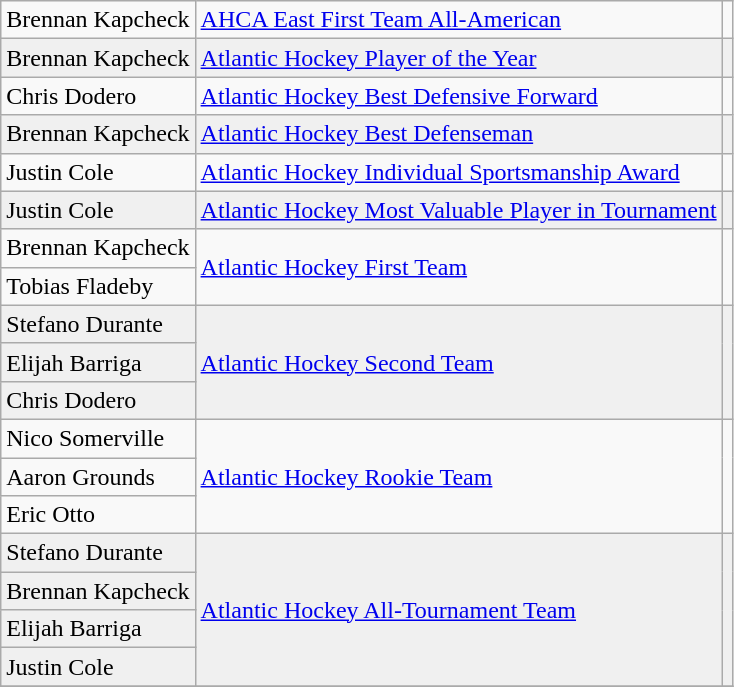<table class="wikitable">
<tr>
<td>Brennan Kapcheck</td>
<td><a href='#'>AHCA East First Team All-American</a></td>
<td></td>
</tr>
<tr bgcolor=f0f0f0>
<td>Brennan Kapcheck</td>
<td><a href='#'>Atlantic Hockey Player of the Year</a></td>
<td></td>
</tr>
<tr>
<td>Chris Dodero</td>
<td><a href='#'>Atlantic Hockey Best Defensive Forward</a></td>
<td></td>
</tr>
<tr bgcolor=f0f0f0>
<td>Brennan Kapcheck</td>
<td><a href='#'>Atlantic Hockey Best Defenseman</a></td>
<td></td>
</tr>
<tr>
<td>Justin Cole</td>
<td><a href='#'>Atlantic Hockey Individual Sportsmanship Award</a></td>
<td></td>
</tr>
<tr bgcolor=f0f0f0>
<td>Justin Cole</td>
<td><a href='#'>Atlantic Hockey Most Valuable Player in Tournament</a></td>
<td></td>
</tr>
<tr>
<td>Brennan Kapcheck</td>
<td rowspan=2><a href='#'>Atlantic Hockey First Team</a></td>
<td rowspan=2></td>
</tr>
<tr>
<td>Tobias Fladeby</td>
</tr>
<tr bgcolor=f0f0f0>
<td>Stefano Durante</td>
<td rowspan=3><a href='#'>Atlantic Hockey Second Team</a></td>
<td rowspan=3></td>
</tr>
<tr bgcolor=f0f0f0>
<td>Elijah Barriga</td>
</tr>
<tr bgcolor=f0f0f0>
<td>Chris Dodero</td>
</tr>
<tr>
<td>Nico Somerville</td>
<td rowspan=3><a href='#'>Atlantic Hockey Rookie Team</a></td>
<td rowspan=3></td>
</tr>
<tr>
<td>Aaron Grounds</td>
</tr>
<tr>
<td>Eric Otto</td>
</tr>
<tr bgcolor=f0f0f0>
<td>Stefano Durante</td>
<td rowspan=4><a href='#'>Atlantic Hockey All-Tournament Team</a></td>
<td rowspan=4></td>
</tr>
<tr bgcolor=f0f0f0>
<td>Brennan Kapcheck</td>
</tr>
<tr bgcolor=f0f0f0>
<td>Elijah Barriga</td>
</tr>
<tr bgcolor=f0f0f0>
<td>Justin Cole</td>
</tr>
<tr>
</tr>
</table>
